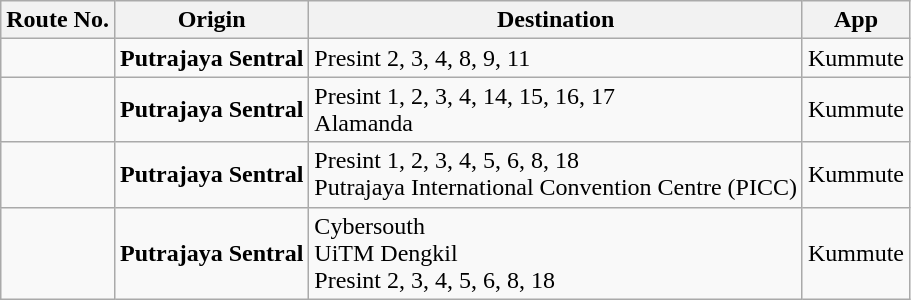<table class="wikitable">
<tr>
<th>Route No.</th>
<th>Origin</th>
<th>Destination</th>
<th>App</th>
</tr>
<tr>
<td></td>
<td> <strong>Putrajaya Sentral</strong></td>
<td>Presint 2, 3, 4, 8, 9, 11</td>
<td>Kummute</td>
</tr>
<tr>
<td></td>
<td> <strong>Putrajaya Sentral</strong></td>
<td>Presint 1, 2, 3, 4, 14, 15, 16, 17<br>Alamanda</td>
<td>Kummute</td>
</tr>
<tr>
<td></td>
<td> <strong>Putrajaya Sentral</strong></td>
<td>Presint 1, 2, 3, 4, 5, 6, 8, 18<br>Putrajaya International Convention Centre (PICC)</td>
<td>Kummute</td>
</tr>
<tr>
<td></td>
<td> <strong>Putrajaya Sentral</strong></td>
<td>Cybersouth<br>UiTM Dengkil<br>Presint 2, 3, 4, 5, 6, 8, 18</td>
<td>Kummute</td>
</tr>
</table>
